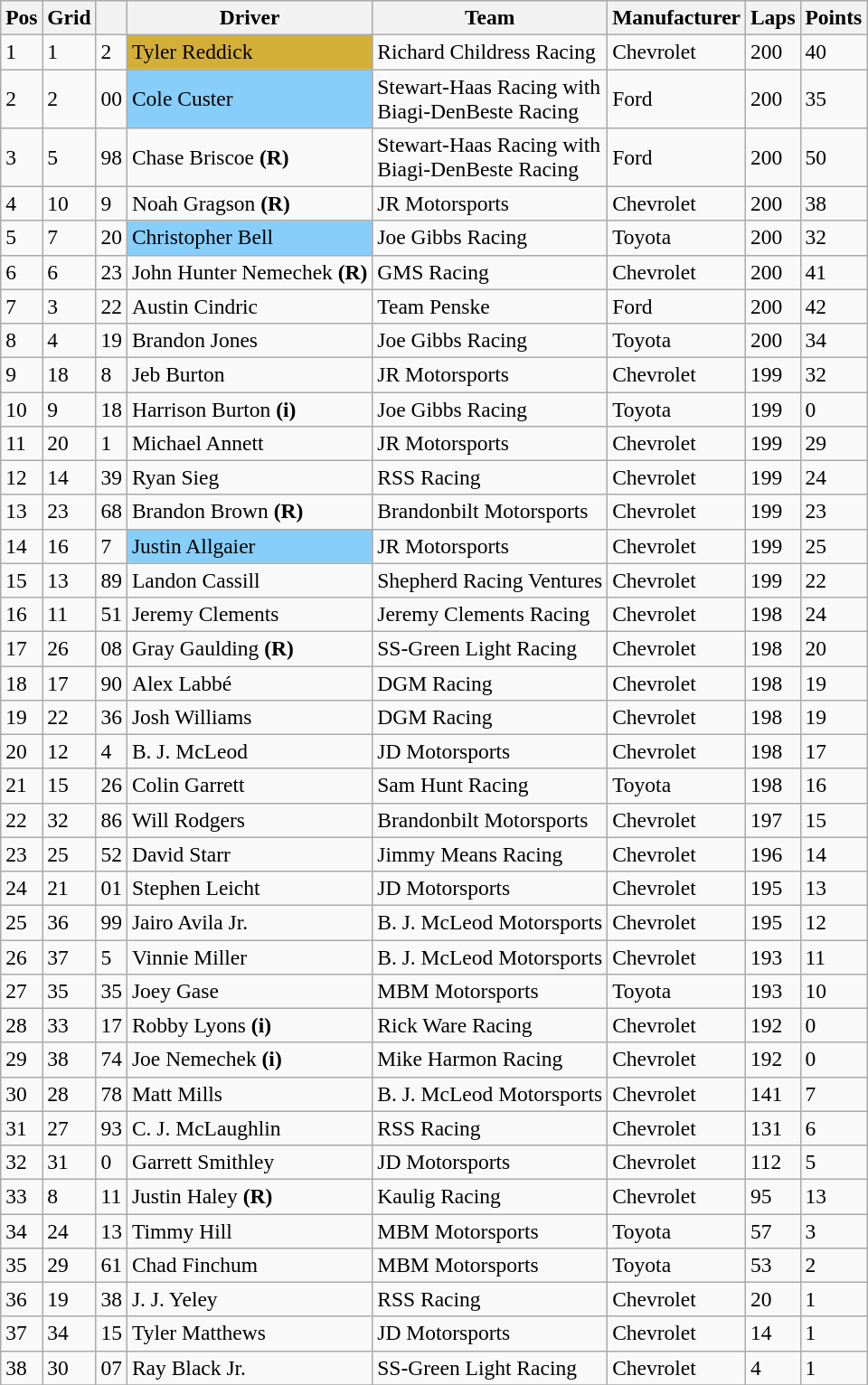<table class="wikitable" style="font-size:98%">
<tr>
<th>Pos</th>
<th>Grid</th>
<th></th>
<th>Driver</th>
<th>Team</th>
<th>Manufacturer</th>
<th>Laps</th>
<th>Points</th>
</tr>
<tr>
<td>1</td>
<td>1</td>
<td>2</td>
<td style="text-align:left;background:#D4AF37">Tyler Reddick</td>
<td>Richard Childress Racing</td>
<td>Chevrolet</td>
<td>200</td>
<td>40</td>
</tr>
<tr>
<td>2</td>
<td>2</td>
<td>00</td>
<td style="text-align:left;background:#87CEFA">Cole Custer</td>
<td>Stewart-Haas Racing with <br> Biagi-DenBeste Racing</td>
<td>Ford</td>
<td>200</td>
<td>35</td>
</tr>
<tr>
<td>3</td>
<td>5</td>
<td>98</td>
<td>Chase Briscoe <strong>(R)</strong></td>
<td>Stewart-Haas Racing with <br> Biagi-DenBeste Racing</td>
<td>Ford</td>
<td>200</td>
<td>50</td>
</tr>
<tr>
<td>4</td>
<td>10</td>
<td>9</td>
<td>Noah Gragson <strong>(R)</strong></td>
<td>JR Motorsports</td>
<td>Chevrolet</td>
<td>200</td>
<td>38</td>
</tr>
<tr>
<td>5</td>
<td>7</td>
<td>20</td>
<td style="text-align:left;background:#87CEFA">Christopher Bell</td>
<td>Joe Gibbs Racing</td>
<td>Toyota</td>
<td>200</td>
<td>32</td>
</tr>
<tr>
<td>6</td>
<td>6</td>
<td>23</td>
<td>John Hunter Nemechek <strong>(R)</strong></td>
<td>GMS Racing</td>
<td>Chevrolet</td>
<td>200</td>
<td>41</td>
</tr>
<tr>
<td>7</td>
<td>3</td>
<td>22</td>
<td>Austin Cindric</td>
<td>Team Penske</td>
<td>Ford</td>
<td>200</td>
<td>42</td>
</tr>
<tr>
<td>8</td>
<td>4</td>
<td>19</td>
<td>Brandon Jones</td>
<td>Joe Gibbs Racing</td>
<td>Toyota</td>
<td>200</td>
<td>34</td>
</tr>
<tr>
<td>9</td>
<td>18</td>
<td>8</td>
<td>Jeb Burton</td>
<td>JR Motorsports</td>
<td>Chevrolet</td>
<td>199</td>
<td>32</td>
</tr>
<tr>
<td>10</td>
<td>9</td>
<td>18</td>
<td>Harrison Burton <strong>(i)</strong></td>
<td>Joe Gibbs Racing</td>
<td>Toyota</td>
<td>199</td>
<td>0</td>
</tr>
<tr>
<td>11</td>
<td>20</td>
<td>1</td>
<td>Michael Annett</td>
<td>JR Motorsports</td>
<td>Chevrolet</td>
<td>199</td>
<td>29</td>
</tr>
<tr>
<td>12</td>
<td>14</td>
<td>39</td>
<td>Ryan Sieg</td>
<td>RSS Racing</td>
<td>Chevrolet</td>
<td>199</td>
<td>24</td>
</tr>
<tr>
<td>13</td>
<td>23</td>
<td>68</td>
<td>Brandon Brown <strong>(R)</strong></td>
<td>Brandonbilt Motorsports</td>
<td>Chevrolet</td>
<td>199</td>
<td>23</td>
</tr>
<tr>
<td>14</td>
<td>16</td>
<td>7</td>
<td style="text-align:left;background:#87CEFA">Justin Allgaier</td>
<td>JR Motorsports</td>
<td>Chevrolet</td>
<td>199</td>
<td>25</td>
</tr>
<tr>
<td>15</td>
<td>13</td>
<td>89</td>
<td>Landon Cassill</td>
<td>Shepherd Racing Ventures</td>
<td>Chevrolet</td>
<td>199</td>
<td>22</td>
</tr>
<tr>
<td>16</td>
<td>11</td>
<td>51</td>
<td>Jeremy Clements</td>
<td>Jeremy Clements Racing</td>
<td>Chevrolet</td>
<td>198</td>
<td>24</td>
</tr>
<tr>
<td>17</td>
<td>26</td>
<td>08</td>
<td>Gray Gaulding <strong>(R)</strong></td>
<td>SS-Green Light Racing</td>
<td>Chevrolet</td>
<td>198</td>
<td>20</td>
</tr>
<tr>
<td>18</td>
<td>17</td>
<td>90</td>
<td>Alex Labbé</td>
<td>DGM Racing</td>
<td>Chevrolet</td>
<td>198</td>
<td>19</td>
</tr>
<tr>
<td>19</td>
<td>22</td>
<td>36</td>
<td>Josh Williams</td>
<td>DGM Racing</td>
<td>Chevrolet</td>
<td>198</td>
<td>19</td>
</tr>
<tr>
<td>20</td>
<td>12</td>
<td>4</td>
<td>B. J. McLeod</td>
<td>JD Motorsports</td>
<td>Chevrolet</td>
<td>198</td>
<td>17</td>
</tr>
<tr>
<td>21</td>
<td>15</td>
<td>26</td>
<td>Colin Garrett</td>
<td>Sam Hunt Racing</td>
<td>Toyota</td>
<td>198</td>
<td>16</td>
</tr>
<tr>
<td>22</td>
<td>32</td>
<td>86</td>
<td>Will Rodgers</td>
<td>Brandonbilt Motorsports</td>
<td>Chevrolet</td>
<td>197</td>
<td>15</td>
</tr>
<tr>
<td>23</td>
<td>25</td>
<td>52</td>
<td>David Starr</td>
<td>Jimmy Means Racing</td>
<td>Chevrolet</td>
<td>196</td>
<td>14</td>
</tr>
<tr>
<td>24</td>
<td>21</td>
<td>01</td>
<td>Stephen Leicht</td>
<td>JD Motorsports</td>
<td>Chevrolet</td>
<td>195</td>
<td>13</td>
</tr>
<tr>
<td>25</td>
<td>36</td>
<td>99</td>
<td>Jairo Avila Jr.</td>
<td>B. J. McLeod Motorsports</td>
<td>Chevrolet</td>
<td>195</td>
<td>12</td>
</tr>
<tr>
<td>26</td>
<td>37</td>
<td>5</td>
<td>Vinnie Miller</td>
<td>B. J. McLeod Motorsports</td>
<td>Chevrolet</td>
<td>193</td>
<td>11</td>
</tr>
<tr>
<td>27</td>
<td>35</td>
<td>35</td>
<td>Joey Gase</td>
<td>MBM Motorsports</td>
<td>Toyota</td>
<td>193</td>
<td>10</td>
</tr>
<tr>
<td>28</td>
<td>33</td>
<td>17</td>
<td>Robby Lyons <strong>(i)</strong></td>
<td>Rick Ware Racing</td>
<td>Chevrolet</td>
<td>192</td>
<td>0</td>
</tr>
<tr>
<td>29</td>
<td>38</td>
<td>74</td>
<td>Joe Nemechek <strong>(i)</strong></td>
<td>Mike Harmon Racing</td>
<td>Chevrolet</td>
<td>192</td>
<td>0</td>
</tr>
<tr>
<td>30</td>
<td>28</td>
<td>78</td>
<td>Matt Mills</td>
<td>B. J. McLeod Motorsports</td>
<td>Chevrolet</td>
<td>141</td>
<td>7</td>
</tr>
<tr>
<td>31</td>
<td>27</td>
<td>93</td>
<td>C. J. McLaughlin</td>
<td>RSS Racing</td>
<td>Chevrolet</td>
<td>131</td>
<td>6</td>
</tr>
<tr>
<td>32</td>
<td>31</td>
<td>0</td>
<td>Garrett Smithley</td>
<td>JD Motorsports</td>
<td>Chevrolet</td>
<td>112</td>
<td>5</td>
</tr>
<tr>
<td>33</td>
<td>8</td>
<td>11</td>
<td>Justin Haley <strong>(R)</strong></td>
<td>Kaulig Racing</td>
<td>Chevrolet</td>
<td>95</td>
<td>13</td>
</tr>
<tr>
<td>34</td>
<td>24</td>
<td>13</td>
<td>Timmy Hill</td>
<td>MBM Motorsports</td>
<td>Toyota</td>
<td>57</td>
<td>3</td>
</tr>
<tr>
<td>35</td>
<td>29</td>
<td>61</td>
<td>Chad Finchum</td>
<td>MBM Motorsports</td>
<td>Toyota</td>
<td>53</td>
<td>2</td>
</tr>
<tr>
<td>36</td>
<td>19</td>
<td>38</td>
<td>J. J. Yeley</td>
<td>RSS Racing</td>
<td>Chevrolet</td>
<td>20</td>
<td>1</td>
</tr>
<tr>
<td>37</td>
<td>34</td>
<td>15</td>
<td>Tyler Matthews</td>
<td>JD Motorsports</td>
<td>Chevrolet</td>
<td>14</td>
<td>1</td>
</tr>
<tr>
<td>38</td>
<td>30</td>
<td>07</td>
<td>Ray Black Jr.</td>
<td>SS-Green Light Racing</td>
<td>Chevrolet</td>
<td>4</td>
<td>1</td>
</tr>
<tr>
</tr>
</table>
